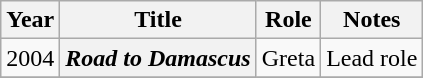<table class="wikitable sortable plainrowheaders">
<tr>
<th scope="col">Year</th>
<th scope="col">Title</th>
<th scope="col">Role</th>
<th scope="col" class="unsortable">Notes</th>
</tr>
<tr>
<td>2004</td>
<th scope="row"><em>Road to Damascus</em></th>
<td>Greta</td>
<td>Lead role</td>
</tr>
<tr>
</tr>
</table>
